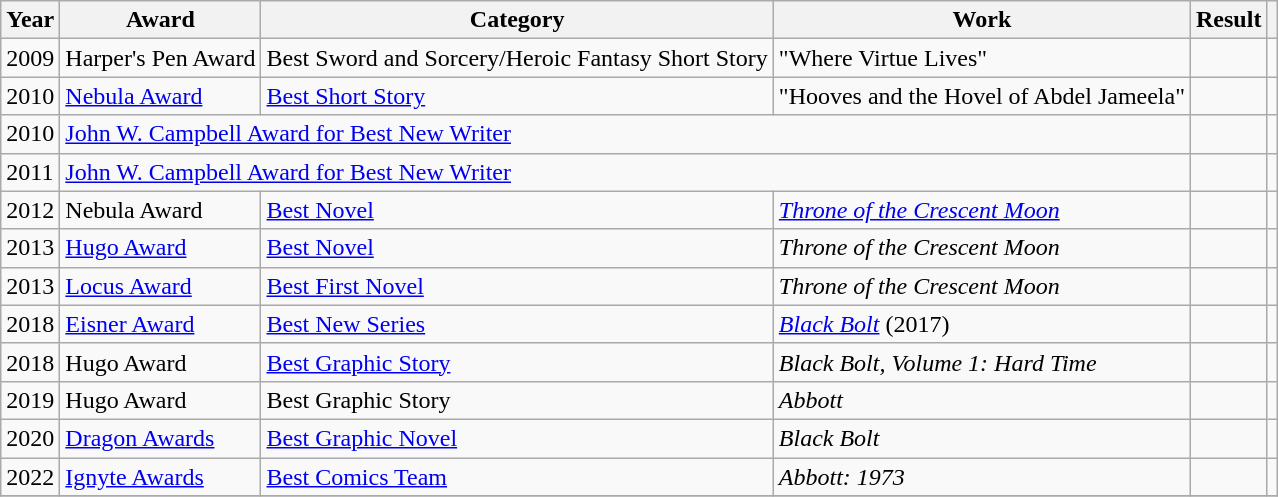<table class="wikitable sortable">
<tr>
<th>Year</th>
<th>Award</th>
<th>Category</th>
<th>Work</th>
<th>Result</th>
<th class="unsortable"></th>
</tr>
<tr>
<td>2009</td>
<td>Harper's Pen Award</td>
<td>Best Sword and Sorcery/Heroic Fantasy Short Story</td>
<td>"Where Virtue Lives"</td>
<td></td>
<td></td>
</tr>
<tr>
<td>2010</td>
<td><a href='#'>Nebula Award</a></td>
<td><a href='#'>Best Short Story</a></td>
<td>"Hooves and the Hovel of Abdel Jameela"</td>
<td></td>
<td></td>
</tr>
<tr>
<td>2010</td>
<td colspan="3"><a href='#'>John W. Campbell Award for Best New Writer</a></td>
<td></td>
<td></td>
</tr>
<tr>
<td>2011</td>
<td colspan="3"><a href='#'>John W. Campbell Award for Best New Writer</a></td>
<td></td>
<td></td>
</tr>
<tr>
<td>2012</td>
<td>Nebula Award</td>
<td><a href='#'>Best Novel</a></td>
<td><em><a href='#'>Throne of the Crescent Moon</a></em></td>
<td></td>
<td></td>
</tr>
<tr>
<td>2013</td>
<td><a href='#'>Hugo Award</a></td>
<td><a href='#'>Best Novel</a></td>
<td><em>Throne of the Crescent Moon</em></td>
<td></td>
<td></td>
</tr>
<tr>
<td>2013</td>
<td><a href='#'>Locus Award</a></td>
<td><a href='#'>Best First Novel</a></td>
<td><em>Throne of the Crescent Moon</em></td>
<td></td>
<td></td>
</tr>
<tr>
<td>2018</td>
<td><a href='#'>Eisner Award</a></td>
<td><a href='#'>Best New Series</a></td>
<td><em><a href='#'>Black Bolt</a></em> (2017)</td>
<td></td>
<td></td>
</tr>
<tr>
<td>2018</td>
<td>Hugo Award</td>
<td><a href='#'>Best Graphic Story</a></td>
<td><em>Black Bolt, Volume 1: Hard Time</em></td>
<td></td>
<td></td>
</tr>
<tr>
<td>2019</td>
<td>Hugo Award</td>
<td>Best Graphic Story</td>
<td><em>Abbott</em></td>
<td></td>
<td></td>
</tr>
<tr>
<td>2020</td>
<td><a href='#'>Dragon Awards</a></td>
<td><a href='#'>Best Graphic Novel</a></td>
<td><em>Black Bolt</em></td>
<td></td>
<td></td>
</tr>
<tr>
<td>2022</td>
<td><a href='#'>Ignyte Awards</a></td>
<td><a href='#'>Best Comics Team</a></td>
<td><em>Abbott: 1973</em></td>
<td></td>
<td></td>
</tr>
<tr>
</tr>
</table>
